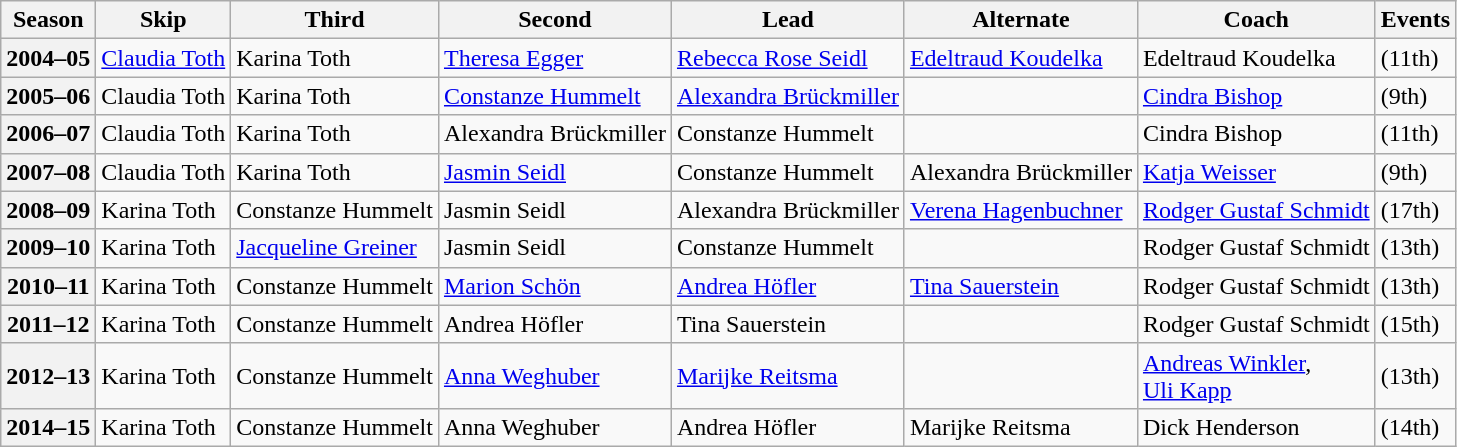<table class="wikitable">
<tr>
<th scope="col">Season</th>
<th scope="col">Skip</th>
<th scope="col">Third</th>
<th scope="col">Second</th>
<th scope="col">Lead</th>
<th scope="col">Alternate</th>
<th scope="col">Coach</th>
<th scope="col">Events</th>
</tr>
<tr>
<th scope="row">2004–05</th>
<td><a href='#'>Claudia Toth</a></td>
<td>Karina Toth</td>
<td><a href='#'>Theresa Egger</a></td>
<td><a href='#'>Rebecca Rose Seidl</a></td>
<td><a href='#'>Edeltraud Koudelka</a></td>
<td>Edeltraud Koudelka</td>
<td> (11th)</td>
</tr>
<tr>
<th scope="row">2005–06</th>
<td>Claudia Toth</td>
<td>Karina Toth</td>
<td><a href='#'>Constanze Hummelt</a></td>
<td><a href='#'>Alexandra Brückmiller</a></td>
<td></td>
<td><a href='#'>Cindra Bishop</a></td>
<td> (9th)</td>
</tr>
<tr>
<th scope="row">2006–07</th>
<td>Claudia Toth</td>
<td>Karina Toth</td>
<td>Alexandra Brückmiller</td>
<td>Constanze Hummelt</td>
<td></td>
<td>Cindra Bishop</td>
<td> (11th)</td>
</tr>
<tr>
<th scope="row">2007–08</th>
<td>Claudia Toth</td>
<td>Karina Toth</td>
<td><a href='#'>Jasmin Seidl</a></td>
<td>Constanze Hummelt</td>
<td>Alexandra Brückmiller</td>
<td><a href='#'>Katja Weisser</a></td>
<td> (9th)</td>
</tr>
<tr>
<th scope="row">2008–09</th>
<td>Karina Toth</td>
<td>Constanze Hummelt</td>
<td>Jasmin Seidl</td>
<td>Alexandra Brückmiller</td>
<td><a href='#'>Verena Hagenbuchner</a></td>
<td><a href='#'>Rodger Gustaf Schmidt</a></td>
<td> (17th)</td>
</tr>
<tr>
<th scope="row">2009–10</th>
<td>Karina Toth</td>
<td><a href='#'>Jacqueline Greiner</a></td>
<td>Jasmin Seidl</td>
<td>Constanze Hummelt</td>
<td></td>
<td>Rodger Gustaf Schmidt</td>
<td> (13th)</td>
</tr>
<tr>
<th scope="row">2010–11</th>
<td>Karina Toth</td>
<td>Constanze Hummelt</td>
<td><a href='#'>Marion Schön</a></td>
<td><a href='#'>Andrea Höfler</a></td>
<td><a href='#'>Tina Sauerstein</a></td>
<td>Rodger Gustaf Schmidt</td>
<td> (13th)</td>
</tr>
<tr>
<th scope="row">2011–12</th>
<td>Karina Toth</td>
<td>Constanze Hummelt</td>
<td>Andrea Höfler</td>
<td>Tina Sauerstein</td>
<td></td>
<td>Rodger Gustaf Schmidt</td>
<td> (15th)</td>
</tr>
<tr>
<th scope="row">2012–13</th>
<td>Karina Toth</td>
<td>Constanze Hummelt</td>
<td><a href='#'>Anna Weghuber</a></td>
<td><a href='#'>Marijke Reitsma</a></td>
<td></td>
<td><a href='#'>Andreas Winkler</a>,<br><a href='#'>Uli Kapp</a></td>
<td> (13th)</td>
</tr>
<tr>
<th scope="row">2014–15</th>
<td>Karina Toth</td>
<td>Constanze Hummelt</td>
<td>Anna Weghuber</td>
<td>Andrea Höfler</td>
<td>Marijke Reitsma</td>
<td>Dick Henderson</td>
<td> (14th)</td>
</tr>
</table>
